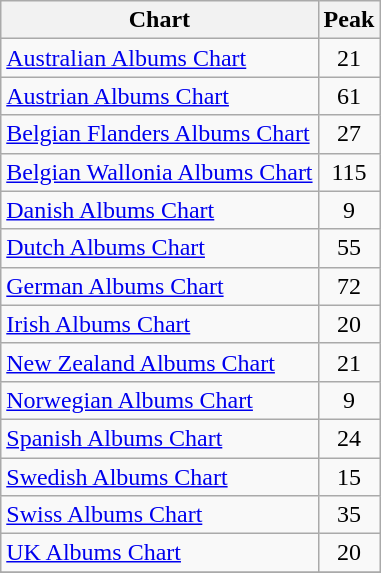<table class="wikitable sortable">
<tr>
<th>Chart</th>
<th>Peak</th>
</tr>
<tr>
<td><a href='#'>Australian Albums Chart</a></td>
<td align=center>21</td>
</tr>
<tr>
<td><a href='#'>Austrian Albums Chart</a></td>
<td align=center>61</td>
</tr>
<tr>
<td><a href='#'>Belgian Flanders Albums Chart</a></td>
<td align=center>27</td>
</tr>
<tr>
<td><a href='#'>Belgian Wallonia Albums Chart</a></td>
<td align=center>115</td>
</tr>
<tr>
<td><a href='#'>Danish Albums Chart</a></td>
<td align=center>9</td>
</tr>
<tr>
<td><a href='#'>Dutch Albums Chart</a></td>
<td align=center>55</td>
</tr>
<tr>
<td><a href='#'>German Albums Chart</a></td>
<td align=center>72</td>
</tr>
<tr>
<td><a href='#'>Irish Albums Chart</a></td>
<td align=center>20</td>
</tr>
<tr>
<td><a href='#'>New Zealand Albums Chart</a></td>
<td align=center>21</td>
</tr>
<tr>
<td><a href='#'>Norwegian Albums Chart</a></td>
<td align=center>9</td>
</tr>
<tr>
<td><a href='#'>Spanish Albums Chart</a></td>
<td align=center>24</td>
</tr>
<tr>
<td><a href='#'>Swedish Albums Chart</a></td>
<td align=center>15</td>
</tr>
<tr>
<td><a href='#'>Swiss Albums Chart</a></td>
<td align=center>35</td>
</tr>
<tr>
<td><a href='#'>UK Albums Chart</a></td>
<td align=center>20</td>
</tr>
<tr>
</tr>
<tr>
</tr>
<tr>
</tr>
<tr>
</tr>
<tr>
</tr>
</table>
